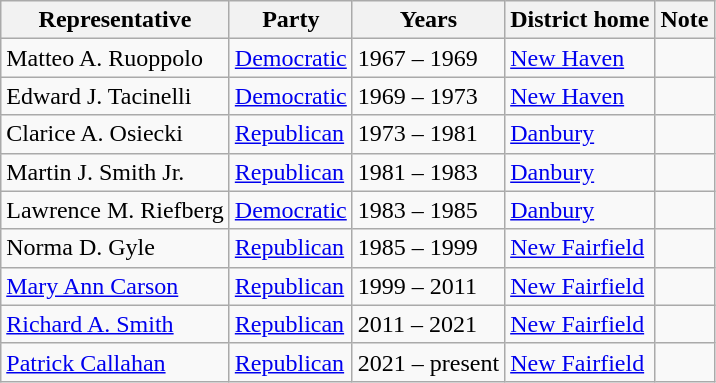<table class=wikitable>
<tr valign=bottom>
<th>Representative</th>
<th>Party</th>
<th>Years</th>
<th>District home</th>
<th>Note</th>
</tr>
<tr>
<td>Matteo A. Ruoppolo</td>
<td><a href='#'>Democratic</a></td>
<td>1967 – 1969</td>
<td><a href='#'>New Haven</a></td>
<td></td>
</tr>
<tr>
<td>Edward J. Tacinelli</td>
<td><a href='#'>Democratic</a></td>
<td>1969 – 1973</td>
<td><a href='#'>New Haven</a></td>
<td></td>
</tr>
<tr>
<td>Clarice A. Osiecki</td>
<td><a href='#'>Republican</a></td>
<td>1973 – 1981</td>
<td><a href='#'>Danbury</a></td>
<td></td>
</tr>
<tr>
<td>Martin J. Smith Jr.</td>
<td><a href='#'>Republican</a></td>
<td>1981 – 1983</td>
<td><a href='#'>Danbury</a></td>
<td></td>
</tr>
<tr>
<td>Lawrence M. Riefberg</td>
<td><a href='#'>Democratic</a></td>
<td>1983 – 1985</td>
<td><a href='#'>Danbury</a></td>
<td></td>
</tr>
<tr>
<td>Norma D. Gyle</td>
<td><a href='#'>Republican</a></td>
<td>1985 – 1999</td>
<td><a href='#'>New Fairfield</a></td>
<td></td>
</tr>
<tr>
<td><a href='#'>Mary Ann Carson</a></td>
<td><a href='#'>Republican</a></td>
<td>1999 – 2011</td>
<td><a href='#'>New Fairfield</a></td>
<td></td>
</tr>
<tr>
<td><a href='#'>Richard A. Smith</a></td>
<td><a href='#'>Republican</a></td>
<td>2011 – 2021</td>
<td><a href='#'>New Fairfield</a></td>
<td></td>
</tr>
<tr>
<td><a href='#'>Patrick Callahan</a></td>
<td><a href='#'>Republican</a></td>
<td>2021 – present</td>
<td><a href='#'>New Fairfield</a></td>
<td></td>
</tr>
</table>
